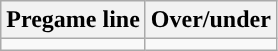<table class="wikitable">
<tr align="center">
<th>Pregame line</th>
<th>Over/under</th>
</tr>
<tr align="center">
<td></td>
<td></td>
</tr>
</table>
